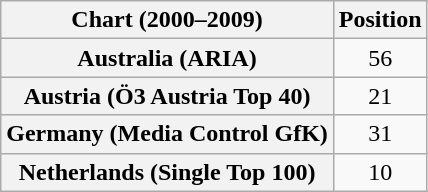<table class="wikitable sortable plainrowheaders" style="text-align:center">
<tr>
<th>Chart (2000–2009)</th>
<th>Position</th>
</tr>
<tr>
<th scope="row">Australia (ARIA)</th>
<td>56</td>
</tr>
<tr>
<th scope="row">Austria (Ö3 Austria Top 40)</th>
<td>21</td>
</tr>
<tr>
<th scope="row">Germany (Media Control GfK)</th>
<td>31</td>
</tr>
<tr>
<th scope="row">Netherlands (Single Top 100)</th>
<td>10</td>
</tr>
</table>
